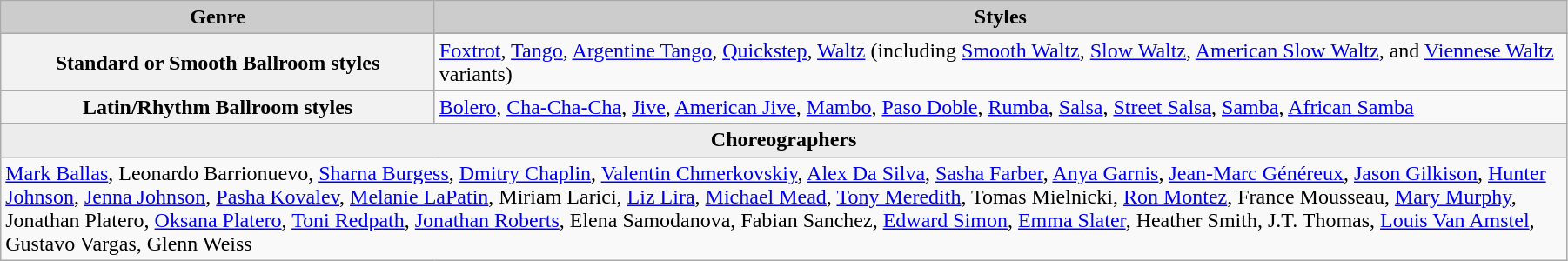<table class="wikitable" style="width:95%;">
<tr>
<th scope="column"  style="background:#ccc; width:325px;">Genre</th>
<th ! scope="column" style="background:#ccc;">Styles</th>
</tr>
<tr>
<th scope="row" rowspan=2>Standard or Smooth Ballroom styles</th>
</tr>
<tr>
<td><a href='#'>Foxtrot</a>, <a href='#'>Tango</a>, <a href='#'>Argentine Tango</a>, <a href='#'>Quickstep</a>, <a href='#'>Waltz</a> (including <a href='#'>Smooth Waltz</a>, <a href='#'>Slow Waltz</a>, <a href='#'>American Slow Waltz</a>, and <a href='#'>Viennese Waltz</a> variants)</td>
</tr>
<tr>
<th scope="row" rowspan=2>Latin/Rhythm Ballroom styles</th>
</tr>
<tr>
<td><a href='#'>Bolero</a>, <a href='#'>Cha-Cha-Cha</a>, <a href='#'>Jive</a>, <a href='#'>American Jive</a>, <a href='#'>Mambo</a>, <a href='#'>Paso Doble</a>, <a href='#'>Rumba</a>, <a href='#'>Salsa</a>, <a href='#'>Street Salsa</a>, <a href='#'>Samba</a>, <a href='#'>African Samba</a></td>
</tr>
<tr>
<th scope="row" colspan=2 style="background:#ECECEC;">Choreographers</th>
</tr>
<tr>
<td colspan=2><a href='#'>Mark Ballas</a>, Leonardo Barrionuevo, <a href='#'>Sharna Burgess</a>, <a href='#'>Dmitry Chaplin</a>, <a href='#'>Valentin Chmerkovskiy</a>, <a href='#'>Alex Da Silva</a>, <a href='#'>Sasha Farber</a>, <a href='#'>Anya Garnis</a>, <a href='#'>Jean-Marc Généreux</a>, <a href='#'>Jason Gilkison</a>, <a href='#'>Hunter Johnson</a>, <a href='#'>Jenna Johnson</a>, <a href='#'>Pasha Kovalev</a>, <a href='#'>Melanie LaPatin</a>, Miriam Larici, <a href='#'>Liz Lira</a>, <a href='#'>Michael Mead</a>, <a href='#'>Tony Meredith</a>, Tomas Mielnicki, <a href='#'>Ron Montez</a>, France Mousseau, <a href='#'>Mary Murphy</a>, Jonathan Platero, <a href='#'>Oksana Platero</a>, <a href='#'>Toni Redpath</a>, <a href='#'>Jonathan Roberts</a>, Elena Samodanova, Fabian Sanchez, <a href='#'>Edward Simon</a>, <a href='#'>Emma Slater</a>, Heather Smith, J.T. Thomas, <a href='#'>Louis Van Amstel</a>, Gustavo Vargas, Glenn Weiss</td>
</tr>
</table>
